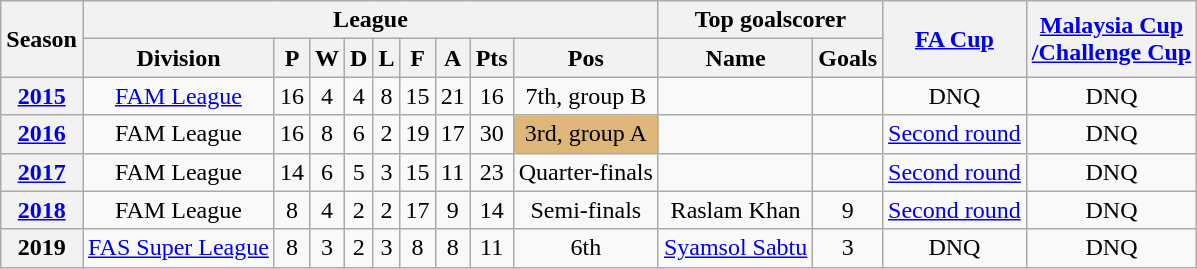<table class="wikitable" style="text-align: center">
<tr>
<th rowspan=2>Season</th>
<th colspan=9>League</th>
<th colspan=2>Top goalscorer</th>
<th rowspan=2><a href='#'>FA Cup</a></th>
<th rowspan=2><a href='#'>Malaysia Cup</a><br><a href='#'>/Challenge Cup</a></th>
</tr>
<tr>
<th>Division</th>
<th>P</th>
<th>W</th>
<th>D</th>
<th>L</th>
<th>F</th>
<th>A</th>
<th>Pts</th>
<th>Pos</th>
<th>Name</th>
<th>Goals</th>
</tr>
<tr>
<th><a href='#'>2015</a></th>
<td><a href='#'>FAM League</a></td>
<td>16</td>
<td>4</td>
<td>4</td>
<td>8</td>
<td>15</td>
<td>21</td>
<td>16</td>
<td>7th, group B</td>
<td></td>
<td></td>
<td>DNQ</td>
<td>DNQ</td>
</tr>
<tr>
<th><a href='#'>2016</a></th>
<td>FAM League</td>
<td>16</td>
<td>8</td>
<td>6</td>
<td>2</td>
<td>19</td>
<td>17</td>
<td>30</td>
<td style="background:#deb678;">3rd, group A</td>
<td align=left></td>
<td></td>
<td><a href='#'>Second round</a></td>
<td>DNQ</td>
</tr>
<tr>
<th><a href='#'>2017</a></th>
<td>FAM League</td>
<td>14</td>
<td>6</td>
<td>5</td>
<td>3</td>
<td>15</td>
<td>11</td>
<td>23</td>
<td>Quarter-finals</td>
<td></td>
<td></td>
<td><a href='#'>Second round</a></td>
<td>DNQ</td>
</tr>
<tr>
<th><a href='#'>2018</a></th>
<td>FAM League</td>
<td>8</td>
<td>4</td>
<td>2</td>
<td>2</td>
<td>17</td>
<td>9</td>
<td>14</td>
<td>Semi-finals</td>
<td>Raslam Khan</td>
<td>9</td>
<td><a href='#'>Second round</a></td>
<td>DNQ</td>
</tr>
<tr>
<th>2019</th>
<td><a href='#'>FAS Super League</a></td>
<td>8</td>
<td>3</td>
<td>2</td>
<td>3</td>
<td>8</td>
<td>8</td>
<td>11</td>
<td>6th</td>
<td><a href='#'>Syamsol Sabtu</a></td>
<td>3</td>
<td>DNQ</td>
<td>DNQ</td>
</tr>
</table>
